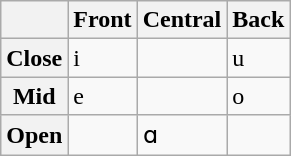<table class="wikitable">
<tr>
<th></th>
<th>Front</th>
<th>Central</th>
<th>Back</th>
</tr>
<tr>
<th>Close</th>
<td>i</td>
<td></td>
<td>u</td>
</tr>
<tr>
<th>Mid</th>
<td>e</td>
<td></td>
<td>o</td>
</tr>
<tr>
<th>Open</th>
<td></td>
<td>ɑ <a></td>
<td></td>
</tr>
</table>
